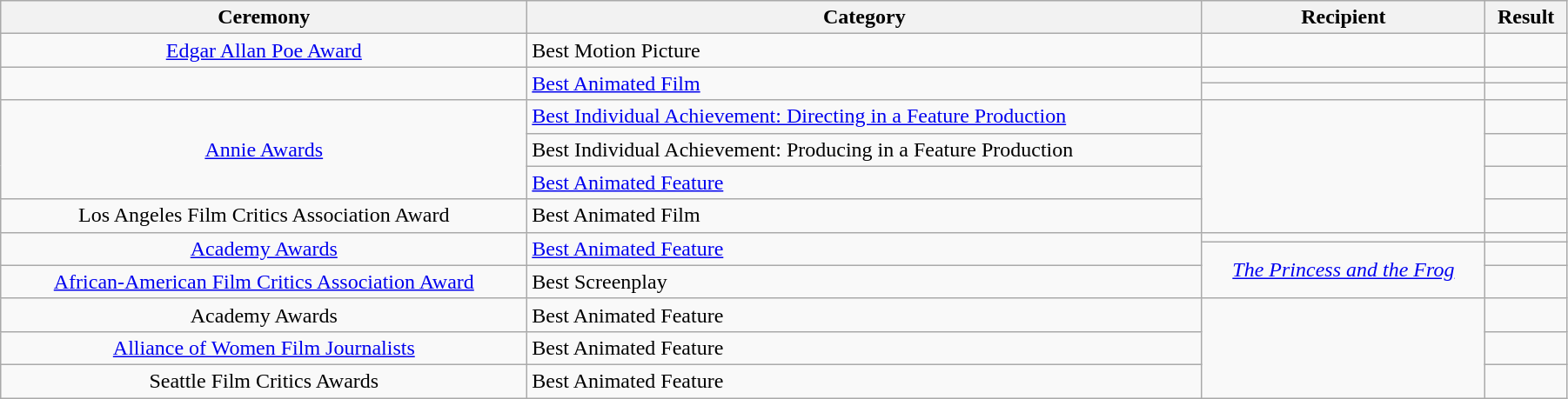<table class="wikitable" style="width:95%;">
<tr ">
<th>Ceremony</th>
<th>Category</th>
<th>Recipient</th>
<th>Result</th>
</tr>
<tr>
<td style="text-align:center;"><a href='#'>Edgar Allan Poe Award</a></td>
<td>Best Motion Picture</td>
<td></td>
<td></td>
</tr>
<tr>
<td rowspan="2"></td>
<td rowspan="2"><a href='#'>Best Animated Film</a></td>
<td></td>
<td></td>
</tr>
<tr>
<td></td>
<td></td>
</tr>
<tr>
<td rowspan="3" style="text-align:center;"><a href='#'>Annie Awards</a></td>
<td><a href='#'>Best Individual Achievement: Directing in a Feature Production</a></td>
<td rowspan="4"></td>
<td></td>
</tr>
<tr>
<td>Best Individual Achievement: Producing in a Feature Production</td>
<td></td>
</tr>
<tr>
<td><a href='#'>Best Animated Feature</a></td>
<td></td>
</tr>
<tr>
<td style="text-align:center;">Los Angeles Film Critics Association Award</td>
<td>Best Animated Film</td>
<td></td>
</tr>
<tr>
<td rowspan="2" style="text-align:center;"><a href='#'>Academy Awards</a></td>
<td rowspan="2"><a href='#'>Best Animated Feature</a></td>
<td></td>
<td></td>
</tr>
<tr>
<td rowspan="2" style="text-align:center;"><em><a href='#'>The Princess and the Frog</a></em></td>
<td></td>
</tr>
<tr>
<td style="text-align:center;"><a href='#'>African-American Film Critics Association Award</a></td>
<td>Best Screenplay</td>
<td></td>
</tr>
<tr>
<td style="text-align:center;">Academy Awards</td>
<td>Best Animated Feature</td>
<td rowspan="3"></td>
<td></td>
</tr>
<tr>
<td style="text-align:center;"><a href='#'>Alliance of Women Film Journalists</a></td>
<td>Best Animated Feature</td>
<td></td>
</tr>
<tr>
<td style="text-align:center;">Seattle Film Critics Awards</td>
<td>Best Animated Feature</td>
<td></td>
</tr>
</table>
